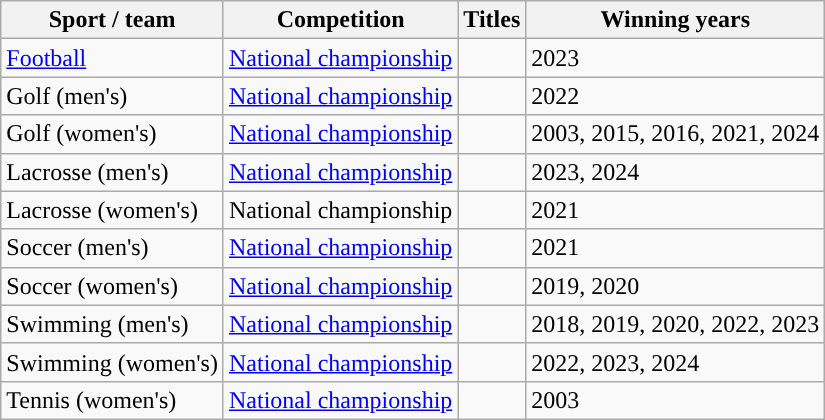<table class="wikitable sortable"; style= "text-align: ">
<tr>
<th width=0px>Sport / team</th>
<th width=0px>Competition</th>
<th width=0px>Titles</th>
<th width=0px>Winning years</th>
</tr>
<tr>
<td><a href='#'>Football</a></td>
<td><a href='#'>National championship</a></td>
<td></td>
<td>2023</td>
</tr>
<tr>
<td>Golf (men's)</td>
<td><a href='#'>National championship</a></td>
<td></td>
<td>2022</td>
</tr>
<tr>
<td>Golf (women's)</td>
<td><a href='#'>National championship</a></td>
<td></td>
<td>2003, 2015, 2016, 2021, 2024</td>
</tr>
<tr>
<td>Lacrosse (men's)</td>
<td><a href='#'>National championship</a></td>
<td></td>
<td>2023, 2024</td>
</tr>
<tr>
<td>Lacrosse (women's)</td>
<td>National championship</td>
<td></td>
<td>2021</td>
</tr>
<tr>
<td>Soccer (men's)</td>
<td><a href='#'>National championship</a></td>
<td></td>
<td>2021</td>
</tr>
<tr>
<td>Soccer (women's)</td>
<td><a href='#'>National championship</a></td>
<td></td>
<td>2019, 2020</td>
</tr>
<tr>
<td>Swimming (men's)</td>
<td><a href='#'>National championship</a></td>
<td></td>
<td>2018, 2019, 2020, 2022, 2023</td>
</tr>
<tr>
<td>Swimming (women's)</td>
<td><a href='#'>National championship</a></td>
<td></td>
<td>2022, 2023, 2024</td>
</tr>
<tr>
<td>Tennis (women's)</td>
<td><a href='#'>National championship</a></td>
<td></td>
<td>2003</td>
</tr>
</table>
